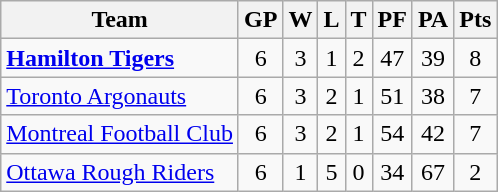<table class="wikitable">
<tr>
<th>Team</th>
<th>GP</th>
<th>W</th>
<th>L</th>
<th>T</th>
<th>PF</th>
<th>PA</th>
<th>Pts</th>
</tr>
<tr align="center">
<td align="left"><strong><a href='#'>Hamilton Tigers</a></strong></td>
<td>6</td>
<td>3</td>
<td>1</td>
<td>2</td>
<td>47</td>
<td>39</td>
<td>8</td>
</tr>
<tr align="center">
<td align="left"><a href='#'>Toronto Argonauts</a></td>
<td>6</td>
<td>3</td>
<td>2</td>
<td>1</td>
<td>51</td>
<td>38</td>
<td>7</td>
</tr>
<tr align="center">
<td align="left"><a href='#'>Montreal Football Club</a></td>
<td>6</td>
<td>3</td>
<td>2</td>
<td>1</td>
<td>54</td>
<td>42</td>
<td>7</td>
</tr>
<tr align="center">
<td align="left"><a href='#'>Ottawa Rough Riders</a></td>
<td>6</td>
<td>1</td>
<td>5</td>
<td>0</td>
<td>34</td>
<td>67</td>
<td>2</td>
</tr>
</table>
